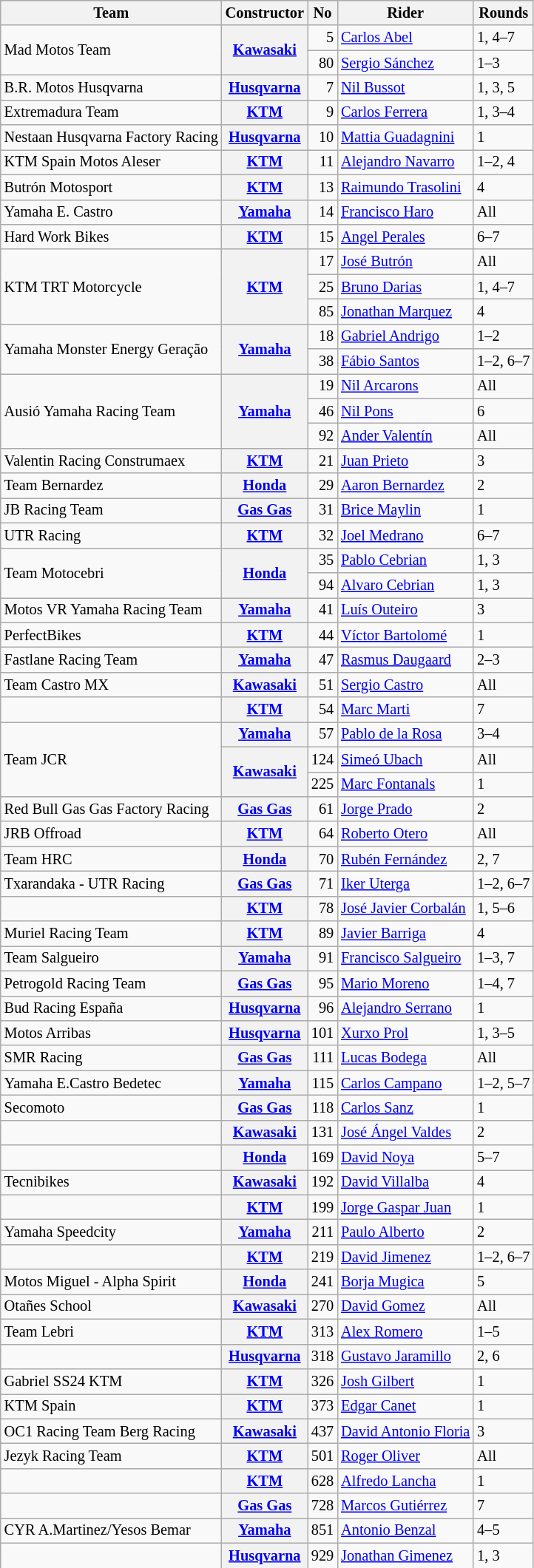<table class="wikitable" style="font-size: 85%;">
<tr>
<th>Team</th>
<th>Constructor</th>
<th>No</th>
<th>Rider</th>
<th>Rounds</th>
</tr>
<tr>
<td rowspan=2>Mad Motos Team</td>
<th rowspan=2><a href='#'>Kawasaki</a></th>
<td align="right">5</td>
<td> <a href='#'>Carlos Abel</a></td>
<td>1, 4–7</td>
</tr>
<tr>
<td align="right">80</td>
<td> <a href='#'>Sergio Sánchez</a></td>
<td>1–3</td>
</tr>
<tr>
<td>B.R. Motos Husqvarna</td>
<th><a href='#'>Husqvarna</a></th>
<td align="right">7</td>
<td> <a href='#'>Nil Bussot</a></td>
<td>1, 3, 5</td>
</tr>
<tr>
<td>Extremadura Team</td>
<th><a href='#'>KTM</a></th>
<td align="right">9</td>
<td> <a href='#'>Carlos Ferrera</a></td>
<td>1, 3–4</td>
</tr>
<tr>
<td>Nestaan Husqvarna Factory Racing</td>
<th><a href='#'>Husqvarna</a></th>
<td align="right">10</td>
<td> <a href='#'>Mattia Guadagnini</a></td>
<td>1</td>
</tr>
<tr>
<td>KTM Spain Motos Aleser</td>
<th><a href='#'>KTM</a></th>
<td align="right">11</td>
<td> <a href='#'>Alejandro Navarro</a></td>
<td>1–2, 4</td>
</tr>
<tr>
<td>Butrón Motosport</td>
<th><a href='#'>KTM</a></th>
<td align="right">13</td>
<td> <a href='#'>Raimundo Trasolini</a></td>
<td>4</td>
</tr>
<tr>
<td>Yamaha E. Castro</td>
<th><a href='#'>Yamaha</a></th>
<td align="right">14</td>
<td> <a href='#'>Francisco Haro</a></td>
<td>All</td>
</tr>
<tr>
<td>Hard Work Bikes</td>
<th><a href='#'>KTM</a></th>
<td align="right">15</td>
<td> <a href='#'>Angel Perales</a></td>
<td>6–7</td>
</tr>
<tr>
<td rowspan=3>KTM TRT Motorcycle</td>
<th rowspan=3><a href='#'>KTM</a></th>
<td align="right">17</td>
<td> <a href='#'>José Butrón</a></td>
<td>All</td>
</tr>
<tr>
<td align="right">25</td>
<td> <a href='#'>Bruno Darias</a></td>
<td>1, 4–7</td>
</tr>
<tr>
<td align="right">85</td>
<td> <a href='#'>Jonathan Marquez</a></td>
<td>4</td>
</tr>
<tr>
<td rowspan=2>Yamaha Monster Energy Geração</td>
<th rowspan=2><a href='#'>Yamaha</a></th>
<td align="right">18</td>
<td> <a href='#'>Gabriel Andrigo</a></td>
<td>1–2</td>
</tr>
<tr>
<td align="right">38</td>
<td> <a href='#'>Fábio Santos</a></td>
<td>1–2, 6–7</td>
</tr>
<tr>
<td rowspan=3>Ausió Yamaha Racing Team</td>
<th rowspan=3><a href='#'>Yamaha</a></th>
<td align="right">19</td>
<td> <a href='#'>Nil Arcarons</a></td>
<td>All</td>
</tr>
<tr>
<td align="right">46</td>
<td> <a href='#'>Nil Pons</a></td>
<td>6</td>
</tr>
<tr>
<td align="right">92</td>
<td> <a href='#'>Ander Valentín</a></td>
<td>All</td>
</tr>
<tr>
<td>Valentin Racing Construmaex</td>
<th><a href='#'>KTM</a></th>
<td align="right">21</td>
<td> <a href='#'>Juan Prieto</a></td>
<td>3</td>
</tr>
<tr>
<td>Team Bernardez</td>
<th><a href='#'>Honda</a></th>
<td align="right">29</td>
<td> <a href='#'>Aaron Bernardez</a></td>
<td>2</td>
</tr>
<tr>
<td>JB Racing Team</td>
<th><a href='#'>Gas Gas</a></th>
<td align="right">31</td>
<td> <a href='#'>Brice Maylin</a></td>
<td>1</td>
</tr>
<tr>
<td>UTR Racing</td>
<th><a href='#'>KTM</a></th>
<td align="right">32</td>
<td> <a href='#'>Joel Medrano</a></td>
<td>6–7</td>
</tr>
<tr>
<td rowspan=2>Team Motocebri</td>
<th rowspan=2><a href='#'>Honda</a></th>
<td align="right">35</td>
<td> <a href='#'>Pablo Cebrian</a></td>
<td>1, 3</td>
</tr>
<tr>
<td align="right">94</td>
<td> <a href='#'>Alvaro Cebrian</a></td>
<td>1, 3</td>
</tr>
<tr>
<td>Motos VR Yamaha Racing Team</td>
<th><a href='#'>Yamaha</a></th>
<td align="right">41</td>
<td> <a href='#'>Luís Outeiro</a></td>
<td>3</td>
</tr>
<tr>
<td>PerfectBikes</td>
<th><a href='#'>KTM</a></th>
<td align="right">44</td>
<td> <a href='#'>Víctor Bartolomé</a></td>
<td>1</td>
</tr>
<tr>
<td>Fastlane Racing Team</td>
<th><a href='#'>Yamaha</a></th>
<td align="right">47</td>
<td> <a href='#'>Rasmus Daugaard</a></td>
<td>2–3</td>
</tr>
<tr>
<td>Team Castro MX</td>
<th><a href='#'>Kawasaki</a></th>
<td align="right">51</td>
<td> <a href='#'>Sergio Castro</a></td>
<td>All</td>
</tr>
<tr>
<td></td>
<th><a href='#'>KTM</a></th>
<td align="right">54</td>
<td> <a href='#'>Marc Marti</a></td>
<td>7</td>
</tr>
<tr>
<td rowspan=3>Team JCR</td>
<th><a href='#'>Yamaha</a></th>
<td align="right">57</td>
<td> <a href='#'>Pablo de la Rosa</a></td>
<td>3–4</td>
</tr>
<tr>
<th rowspan=2><a href='#'>Kawasaki</a></th>
<td align="right">124</td>
<td> <a href='#'>Simeó Ubach</a></td>
<td>All</td>
</tr>
<tr>
<td align="right">225</td>
<td> <a href='#'>Marc Fontanals</a></td>
<td>1</td>
</tr>
<tr>
<td>Red Bull Gas Gas Factory Racing</td>
<th><a href='#'>Gas Gas</a></th>
<td align="right">61</td>
<td> <a href='#'>Jorge Prado</a></td>
<td>2</td>
</tr>
<tr>
<td>JRB Offroad</td>
<th><a href='#'>KTM</a></th>
<td align="right">64</td>
<td> <a href='#'>Roberto Otero</a></td>
<td>All</td>
</tr>
<tr>
<td>Team HRC</td>
<th><a href='#'>Honda</a></th>
<td align="right">70</td>
<td> <a href='#'>Rubén Fernández</a></td>
<td>2, 7</td>
</tr>
<tr>
<td>Txarandaka - UTR Racing</td>
<th><a href='#'>Gas Gas</a></th>
<td align="right">71</td>
<td> <a href='#'>Iker Uterga</a></td>
<td>1–2, 6–7</td>
</tr>
<tr>
<td></td>
<th><a href='#'>KTM</a></th>
<td align="right">78</td>
<td> <a href='#'>José Javier Corbalán</a></td>
<td>1, 5–6</td>
</tr>
<tr>
<td>Muriel Racing Team</td>
<th><a href='#'>KTM</a></th>
<td align="right">89</td>
<td> <a href='#'>Javier Barriga</a></td>
<td>4</td>
</tr>
<tr>
<td>Team Salgueiro</td>
<th><a href='#'>Yamaha</a></th>
<td align="right">91</td>
<td> <a href='#'>Francisco Salgueiro</a></td>
<td>1–3, 7</td>
</tr>
<tr>
<td>Petrogold Racing Team</td>
<th><a href='#'>Gas Gas</a></th>
<td align="right">95</td>
<td> <a href='#'>Mario Moreno</a></td>
<td>1–4, 7</td>
</tr>
<tr>
<td>Bud Racing España</td>
<th><a href='#'>Husqvarna</a></th>
<td align="right">96</td>
<td> <a href='#'>Alejandro Serrano</a></td>
<td>1</td>
</tr>
<tr>
<td>Motos Arribas</td>
<th><a href='#'>Husqvarna</a></th>
<td align="right">101</td>
<td> <a href='#'>Xurxo Prol</a></td>
<td>1, 3–5</td>
</tr>
<tr>
<td>SMR Racing</td>
<th><a href='#'>Gas Gas</a></th>
<td align="right">111</td>
<td> <a href='#'>Lucas Bodega</a></td>
<td>All</td>
</tr>
<tr>
<td>Yamaha E.Castro Bedetec</td>
<th><a href='#'>Yamaha</a></th>
<td align="right">115</td>
<td> <a href='#'>Carlos Campano</a></td>
<td>1–2, 5–7</td>
</tr>
<tr>
<td>Secomoto</td>
<th><a href='#'>Gas Gas</a></th>
<td align="right">118</td>
<td> <a href='#'>Carlos Sanz</a></td>
<td>1</td>
</tr>
<tr>
<td></td>
<th><a href='#'>Kawasaki</a></th>
<td align="right">131</td>
<td> <a href='#'>José Ángel Valdes</a></td>
<td>2</td>
</tr>
<tr>
<td></td>
<th><a href='#'>Honda</a></th>
<td align="right">169</td>
<td> <a href='#'>David Noya</a></td>
<td>5–7</td>
</tr>
<tr>
<td>Tecnibikes</td>
<th><a href='#'>Kawasaki</a></th>
<td align="right">192</td>
<td> <a href='#'>David Villalba</a></td>
<td>4</td>
</tr>
<tr>
<td></td>
<th><a href='#'>KTM</a></th>
<td align="right">199</td>
<td> <a href='#'>Jorge Gaspar Juan</a></td>
<td>1</td>
</tr>
<tr>
<td>Yamaha Speedcity</td>
<th><a href='#'>Yamaha</a></th>
<td align="right">211</td>
<td> <a href='#'>Paulo Alberto</a></td>
<td>2</td>
</tr>
<tr>
<td></td>
<th><a href='#'>KTM</a></th>
<td align="right">219</td>
<td> <a href='#'>David Jimenez</a></td>
<td>1–2, 6–7</td>
</tr>
<tr>
<td>Motos Miguel - Alpha Spirit</td>
<th><a href='#'>Honda</a></th>
<td align="right">241</td>
<td> <a href='#'>Borja Mugica</a></td>
<td>5</td>
</tr>
<tr>
<td>Otañes School</td>
<th><a href='#'>Kawasaki</a></th>
<td align="right">270</td>
<td> <a href='#'>David Gomez</a></td>
<td>All</td>
</tr>
<tr>
<td>Team Lebri</td>
<th><a href='#'>KTM</a></th>
<td align="right">313</td>
<td> <a href='#'>Alex Romero</a></td>
<td>1–5</td>
</tr>
<tr>
<td></td>
<th><a href='#'>Husqvarna</a></th>
<td align="right">318</td>
<td> <a href='#'>Gustavo Jaramillo</a></td>
<td>2, 6</td>
</tr>
<tr>
<td>Gabriel SS24 KTM</td>
<th><a href='#'>KTM</a></th>
<td align="right">326</td>
<td> <a href='#'>Josh Gilbert</a></td>
<td>1</td>
</tr>
<tr>
<td>KTM Spain</td>
<th><a href='#'>KTM</a></th>
<td align="right">373</td>
<td> <a href='#'>Edgar Canet</a></td>
<td>1</td>
</tr>
<tr>
<td>OC1 Racing Team Berg Racing</td>
<th><a href='#'>Kawasaki</a></th>
<td align="right">437</td>
<td> <a href='#'>David Antonio Floria</a></td>
<td>3</td>
</tr>
<tr>
<td>Jezyk Racing Team</td>
<th><a href='#'>KTM</a></th>
<td align="right">501</td>
<td> <a href='#'>Roger Oliver</a></td>
<td>All</td>
</tr>
<tr>
<td></td>
<th><a href='#'>KTM</a></th>
<td align="right">628</td>
<td> <a href='#'>Alfredo Lancha</a></td>
<td>1</td>
</tr>
<tr>
<td></td>
<th><a href='#'>Gas Gas</a></th>
<td align="right">728</td>
<td> <a href='#'>Marcos Gutiérrez</a></td>
<td>7</td>
</tr>
<tr>
<td>CYR A.Martinez/Yesos Bemar</td>
<th><a href='#'>Yamaha</a></th>
<td align="right">851</td>
<td> <a href='#'>Antonio Benzal</a></td>
<td>4–5</td>
</tr>
<tr>
<td></td>
<th><a href='#'>Husqvarna</a></th>
<td align="right">929</td>
<td> <a href='#'>Jonathan Gimenez</a></td>
<td>1, 3</td>
</tr>
<tr>
</tr>
</table>
